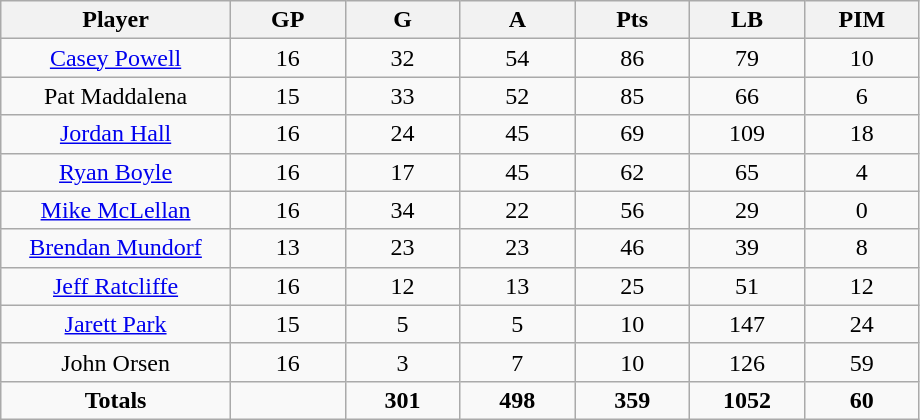<table class="wikitable sortable">
<tr align=center>
<th width="20%">Player</th>
<th width="10%">GP</th>
<th width="10%">G</th>
<th width="10%">A</th>
<th width="10%">Pts</th>
<th width="10%">LB</th>
<th width="10%">PIM</th>
</tr>
<tr align=center>
<td><a href='#'>Casey Powell</a></td>
<td>16</td>
<td>32</td>
<td>54</td>
<td>86</td>
<td>79</td>
<td>10</td>
</tr>
<tr align=center>
<td>Pat Maddalena</td>
<td>15</td>
<td>33</td>
<td>52</td>
<td>85</td>
<td>66</td>
<td>6</td>
</tr>
<tr align=center>
<td><a href='#'>Jordan Hall</a></td>
<td>16</td>
<td>24</td>
<td>45</td>
<td>69</td>
<td>109</td>
<td>18</td>
</tr>
<tr align=center>
<td><a href='#'>Ryan Boyle</a></td>
<td>16</td>
<td>17</td>
<td>45</td>
<td>62</td>
<td>65</td>
<td>4</td>
</tr>
<tr align=center>
<td><a href='#'>Mike McLellan</a></td>
<td>16</td>
<td>34</td>
<td>22</td>
<td>56</td>
<td>29</td>
<td>0</td>
</tr>
<tr align=center>
<td><a href='#'>Brendan Mundorf</a></td>
<td>13</td>
<td>23</td>
<td>23</td>
<td>46</td>
<td>39</td>
<td>8</td>
</tr>
<tr align=center>
<td><a href='#'>Jeff Ratcliffe</a></td>
<td>16</td>
<td>12</td>
<td>13</td>
<td>25</td>
<td>51</td>
<td>12</td>
</tr>
<tr align=center>
<td><a href='#'>Jarett Park</a></td>
<td>15</td>
<td>5</td>
<td>5</td>
<td>10</td>
<td>147</td>
<td>24</td>
</tr>
<tr align=center>
<td>John Orsen</td>
<td>16</td>
<td>3</td>
<td>7</td>
<td>10</td>
<td>126</td>
<td>59</td>
</tr>
<tr align=center>
<td><strong>Totals</strong></td>
<td></td>
<td><strong>301</strong></td>
<td><strong>498</strong></td>
<td><strong>359</strong></td>
<td><strong>1052</strong></td>
<td><strong>60</strong></td>
</tr>
</table>
